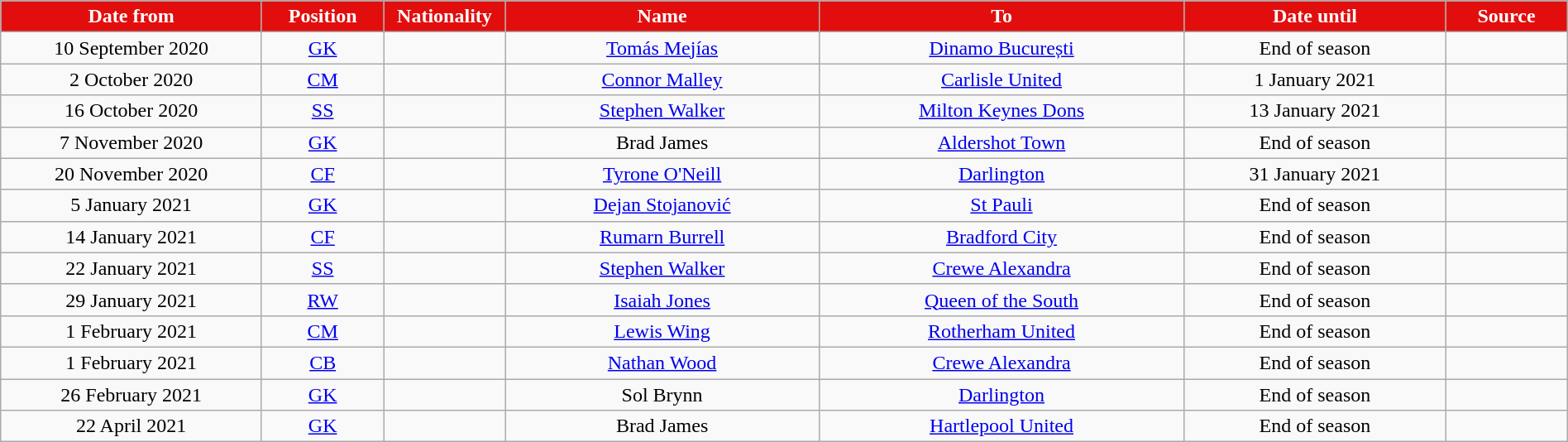<table class="wikitable"  style="text-align:center; width:100%; ">
<tr>
<th style="background:#E20E0E; color:white; width:15%">Date from</th>
<th style="background:#E20E0E; color:white; width:07%">Position</th>
<th style="background:#E20E0E; color:white; width:07%">Nationality</th>
<th style="background:#E20E0E; color:white; width:18%">Name</th>
<th style="background:#E20E0E; color:white; width:21%">To</th>
<th style="background:#E20E0E; color:white; width:15%">Date until</th>
<th style="background:#E20E0E; color:white; width:07%">Source</th>
</tr>
<tr>
<td>10 September 2020</td>
<td><a href='#'>GK</a></td>
<td></td>
<td><a href='#'>Tomás Mejías</a></td>
<td> <a href='#'>Dinamo București</a></td>
<td>End of season</td>
<td></td>
</tr>
<tr>
<td>2 October 2020</td>
<td><a href='#'>CM</a></td>
<td></td>
<td><a href='#'>Connor Malley</a></td>
<td><a href='#'>Carlisle United</a></td>
<td>1 January 2021</td>
<td></td>
</tr>
<tr>
<td>16 October 2020</td>
<td><a href='#'>SS</a></td>
<td></td>
<td><a href='#'>Stephen Walker</a></td>
<td><a href='#'>Milton Keynes Dons</a></td>
<td>13 January 2021</td>
<td></td>
</tr>
<tr>
<td>7 November 2020</td>
<td><a href='#'>GK</a></td>
<td></td>
<td>Brad James</td>
<td><a href='#'>Aldershot Town</a></td>
<td>End of season</td>
<td></td>
</tr>
<tr>
<td>20 November 2020</td>
<td><a href='#'>CF</a></td>
<td></td>
<td><a href='#'>Tyrone O'Neill</a></td>
<td><a href='#'>Darlington</a></td>
<td>31 January 2021</td>
<td></td>
</tr>
<tr>
<td>5 January 2021</td>
<td><a href='#'>GK</a></td>
<td></td>
<td><a href='#'>Dejan Stojanović</a></td>
<td> <a href='#'>St Pauli</a></td>
<td>End of season</td>
<td></td>
</tr>
<tr>
<td>14 January 2021</td>
<td><a href='#'>CF</a></td>
<td></td>
<td><a href='#'>Rumarn Burrell</a></td>
<td><a href='#'>Bradford City</a></td>
<td>End of season</td>
<td></td>
</tr>
<tr>
<td>22 January 2021</td>
<td><a href='#'>SS</a></td>
<td></td>
<td><a href='#'>Stephen Walker</a></td>
<td><a href='#'>Crewe Alexandra</a></td>
<td>End of season</td>
<td></td>
</tr>
<tr>
<td>29 January 2021</td>
<td><a href='#'>RW</a></td>
<td></td>
<td><a href='#'>Isaiah Jones</a></td>
<td> <a href='#'>Queen of the South</a></td>
<td>End of season</td>
<td></td>
</tr>
<tr>
<td>1 February 2021</td>
<td><a href='#'>CM</a></td>
<td></td>
<td><a href='#'>Lewis Wing</a></td>
<td><a href='#'>Rotherham United</a></td>
<td>End of season</td>
<td></td>
</tr>
<tr>
<td>1 February 2021</td>
<td><a href='#'>CB</a></td>
<td></td>
<td><a href='#'>Nathan Wood</a></td>
<td><a href='#'>Crewe Alexandra</a></td>
<td>End of season</td>
<td></td>
</tr>
<tr>
<td>26 February 2021</td>
<td><a href='#'>GK</a></td>
<td></td>
<td>Sol Brynn</td>
<td><a href='#'>Darlington</a></td>
<td>End of season</td>
<td></td>
</tr>
<tr>
<td>22 April 2021</td>
<td><a href='#'>GK</a></td>
<td></td>
<td>Brad James</td>
<td><a href='#'>Hartlepool United</a></td>
<td>End of season</td>
<td></td>
</tr>
</table>
